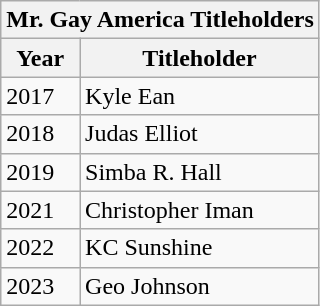<table class="wikitable collapsible">
<tr>
<th colspan="2">Mr. Gay America Titleholders</th>
</tr>
<tr>
<th>Year</th>
<th>Titleholder</th>
</tr>
<tr>
<td>2017</td>
<td>Kyle Ean</td>
</tr>
<tr>
<td>2018</td>
<td>Judas Elliot</td>
</tr>
<tr>
<td>2019</td>
<td>Simba R. Hall</td>
</tr>
<tr>
<td>2021</td>
<td>Christopher Iman</td>
</tr>
<tr>
<td>2022</td>
<td>KC Sunshine</td>
</tr>
<tr>
<td>2023</td>
<td>Geo Johnson</td>
</tr>
</table>
